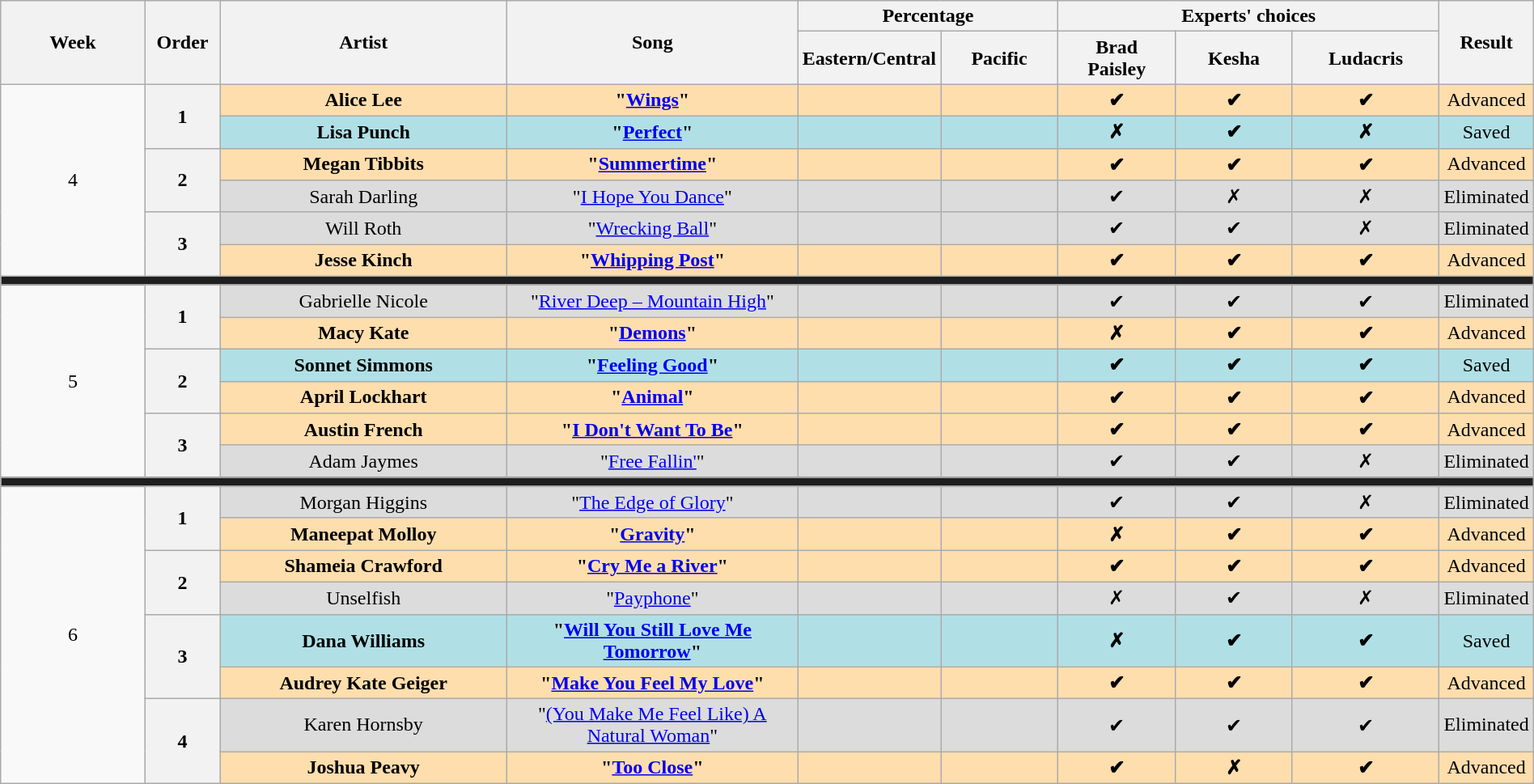<table class="wikitable" style="text-align:center; width:100%;">
<tr>
<th scope="col" rowspan="2" style="width:10%;">Week</th>
<th scope="col" rowspan="2" style="width:05%;">Order</th>
<th scope="col" rowspan="2" style="width:20%;">Artist</th>
<th scope="col" rowspan="2" style="width:20%;">Song</th>
<th scope="col" colspan="2" style="width:20%;">Percentage</th>
<th scope="col" colspan="3">Experts' choices</th>
<th rowspan="2">Result</th>
</tr>
<tr>
<th style="width:08%;">Eastern/Central</th>
<th style="width:08%;">Pacific</th>
<th style="width:08%;">Brad<br>Paisley</th>
<th style="width:08%;">Kesha</th>
<th style="width:10%;">Ludacris</th>
</tr>
<tr>
<td rowspan="6">4</td>
<th rowspan=2>1</th>
<td bgcolor="navajowhite"><strong>Alice Lee</strong></td>
<td bgcolor="navajowhite"><strong>"<a href='#'>Wings</a>"</strong></td>
<td bgcolor="navajowhite" align="center"></td>
<td bgcolor="navajowhite" align="center"></td>
<td bgcolor="navajowhite"><strong>✔</strong></td>
<td bgcolor="navajowhite"><strong>✔</strong></td>
<td bgcolor="navajowhite"><strong>✔</strong></td>
<td bgcolor="navajowhite">Advanced</td>
</tr>
<tr style="background:#b0e0e6;">
<td><strong>Lisa Punch</strong></td>
<td><strong>"<a href='#'>Perfect</a>"</strong></td>
<td align="center"></td>
<td align="center"></td>
<td><strong>✗</strong></td>
<td><strong>✔</strong></td>
<td><strong>✗</strong></td>
<td>Saved</td>
</tr>
<tr bgcolor="navajowhite">
<th rowspan=2>2</th>
<td><strong>Megan Tibbits</strong></td>
<td><strong>"<a href='#'>Summertime</a>"</strong></td>
<td align="center"></td>
<td align="center"></td>
<td><strong>✔</strong></td>
<td><strong>✔</strong></td>
<td><strong>✔</strong></td>
<td>Advanced</td>
</tr>
<tr style="background:#DCDCDC;">
<td>Sarah Darling</td>
<td>"<a href='#'>I Hope You Dance</a>"</td>
<td align="center"></td>
<td align="center"></td>
<td>✔</td>
<td>✗</td>
<td>✗</td>
<td>Eliminated</td>
</tr>
<tr style="background:#DCDCDC;">
<th rowspan=2>3</th>
<td>Will Roth</td>
<td>"<a href='#'>Wrecking Ball</a>"</td>
<td align="center"></td>
<td align="center"></td>
<td>✔</td>
<td>✔</td>
<td>✗</td>
<td>Eliminated</td>
</tr>
<tr bgcolor="navajowhite">
<td><strong>Jesse Kinch</strong></td>
<td><strong>"<a href='#'>Whipping Post</a>" </strong></td>
<td align="center"></td>
<td align="center"></td>
<td><strong>✔</strong></td>
<td><strong> ✔</strong></td>
<td><strong>✔</strong></td>
<td>Advanced</td>
</tr>
<tr>
<td colspan="10" style="background:#201f1f;"></td>
</tr>
<tr>
<td rowspan="7">5</td>
</tr>
<tr style="background:#DCDCDC;">
<th rowspan=2>1</th>
<td>Gabrielle Nicole</td>
<td>"<a href='#'>River Deep – Mountain High</a>"</td>
<td align="center"></td>
<td align="center"></td>
<td>✔</td>
<td>✔</td>
<td>✔</td>
<td>Eliminated</td>
</tr>
<tr bgcolor="navajowhite">
<td><strong>Macy Kate</strong></td>
<td><strong>"<a href='#'>Demons</a>"</strong></td>
<td align="center"></td>
<td align="center"></td>
<td><strong>✗</strong></td>
<td><strong>✔</strong></td>
<td><strong>✔</strong></td>
<td>Advanced</td>
</tr>
<tr style="background:#b0e0e6;">
<th rowspan=2>2</th>
<td><strong>Sonnet Simmons</strong></td>
<td><strong>"<a href='#'>Feeling Good</a>"</strong></td>
<td align="center"></td>
<td align="center"></td>
<td><strong>✔</strong></td>
<td><strong>✔</strong></td>
<td><strong>✔</strong></td>
<td>Saved</td>
</tr>
<tr bgcolor="navajowhite">
<td><strong>April Lockhart</strong></td>
<td><strong>"<a href='#'>Animal</a>"</strong></td>
<td align="center"></td>
<td align="center"></td>
<td><strong>✔</strong></td>
<td><strong>✔</strong></td>
<td><strong>✔</strong></td>
<td>Advanced</td>
</tr>
<tr bgcolor="navajowhite">
<th rowspan=2>3</th>
<td><strong>Austin French</strong></td>
<td><strong>"<a href='#'>I Don't Want To Be</a>"</strong></td>
<td align="center"></td>
<td align="center"></td>
<td><strong>✔</strong></td>
<td><strong>✔</strong></td>
<td><strong>✔</strong></td>
<td>Advanced</td>
</tr>
<tr style="background:#DCDCDC;">
<td>Adam Jaymes</td>
<td>"<a href='#'>Free Fallin'</a>"</td>
<td align="center"></td>
<td align="center"></td>
<td>✔</td>
<td>✔</td>
<td>✗</td>
<td>Eliminated</td>
</tr>
<tr>
<td colspan="10" style="background:#201f1f;"></td>
</tr>
<tr>
<td rowspan="10">6</td>
</tr>
<tr style="background:#DCDCDC;">
<th rowspan=2>1</th>
<td>Morgan Higgins</td>
<td>"<a href='#'>The Edge of Glory</a>"</td>
<td align="center"></td>
<td align="center"></td>
<td>✔</td>
<td>✔</td>
<td>✗</td>
<td>Eliminated</td>
</tr>
<tr bgcolor="navajowhite">
<td><strong>Maneepat Molloy</strong></td>
<td><strong>"<a href='#'>Gravity</a>"</strong></td>
<td align="center"></td>
<td align="center"></td>
<td><strong>✗</strong></td>
<td><strong> ✔</strong></td>
<td><strong>✔</strong></td>
<td>Advanced</td>
</tr>
<tr>
<th rowspan=2>2</th>
<td bgcolor="navajowhite"><strong>Shameia Crawford</strong></td>
<td bgcolor="navajowhite"><strong>"<a href='#'>Cry Me a River</a>"</strong></td>
<td bgcolor="navajowhite"align="center"></td>
<td bgcolor="navajowhite" align="center"></td>
<td bgcolor="navajowhite"><strong>✔</strong></td>
<td bgcolor="navajowhite"><strong>✔</strong></td>
<td bgcolor="navajowhite"><strong>✔</strong></td>
<td bgcolor="navajowhite">Advanced</td>
</tr>
<tr style="background:#DCDCDC;">
<td>Unselfish</td>
<td>"<a href='#'>Payphone</a>"</td>
<td align="center"></td>
<td align="center"></td>
<td>✗</td>
<td>✔</td>
<td>✗</td>
<td>Eliminated</td>
</tr>
<tr style="background:#b0e0e6;">
<th rowspan=2>3</th>
<td><strong>Dana Williams</strong></td>
<td><strong>"<a href='#'>Will You Still Love Me Tomorrow</a>"</strong></td>
<td align="center"></td>
<td align="center"></td>
<td><strong>✗</strong></td>
<td><strong>✔</strong></td>
<td><strong>✔</strong></td>
<td>Saved</td>
</tr>
<tr bgcolor="navajowhite">
<td><strong>Audrey Kate Geiger</strong></td>
<td><strong>"<a href='#'>Make You Feel My Love</a>"</strong></td>
<td align="center"></td>
<td align="center"></td>
<td><strong>✔</strong></td>
<td><strong>✔</strong></td>
<td><strong>✔</strong></td>
<td>Advanced</td>
</tr>
<tr style="background:#DCDCDC;">
<th rowspan=2>4</th>
<td>Karen Hornsby</td>
<td>"<a href='#'>(You Make Me Feel Like) A Natural Woman</a>"</td>
<td align="center"></td>
<td align="center"></td>
<td>✔</td>
<td>✔</td>
<td>✔</td>
<td>Eliminated</td>
</tr>
<tr bgcolor="navajowhite">
<td><strong>Joshua Peavy</strong></td>
<td><strong>"<a href='#'>Too Close</a>"</strong></td>
<td align="center"></td>
<td align="center"></td>
<td><strong>✔</strong></td>
<td><strong>✗</strong></td>
<td><strong>✔</strong></td>
<td>Advanced</td>
</tr>
</table>
